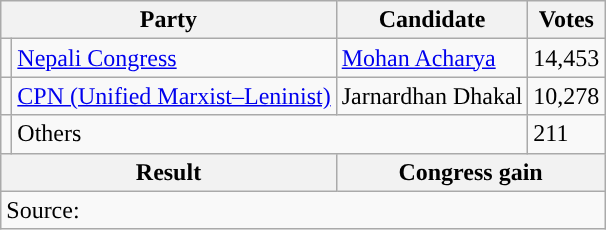<table class="wikitable">
<tr>
<th colspan="2">Party</th>
<th>Candidate</th>
<th>Votes</th>
</tr>
<tr>
<td style="background-color:"></td>
<td><a href='#'>Nepali Congress</a></td>
<td><a href='#'>Mohan Acharya</a></td>
<td>14,453</td>
</tr>
<tr>
<td style="background-color:"></td>
<td><a href='#'>CPN (Unified Marxist–Leninist)</a></td>
<td>Jarnardhan Dhakal</td>
<td>10,278</td>
</tr>
<tr>
<td></td>
<td colspan="2">Others</td>
<td>211</td>
</tr>
<tr>
<th colspan="2">Result</th>
<th colspan="2">Congress gain</th>
</tr>
<tr>
<td colspan="4">Source: </td>
</tr>
</table>
